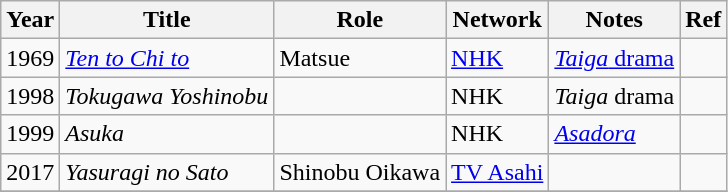<table class="wikitable">
<tr>
<th>Year</th>
<th>Title</th>
<th>Role</th>
<th>Network</th>
<th>Notes</th>
<th>Ref</th>
</tr>
<tr>
<td>1969</td>
<td><em><a href='#'>Ten to Chi to</a></em></td>
<td>Matsue</td>
<td><a href='#'>NHK</a></td>
<td><a href='#'><em>Taiga</em> drama</a></td>
<td></td>
</tr>
<tr>
<td>1998</td>
<td><em>Tokugawa Yoshinobu</em></td>
<td></td>
<td>NHK</td>
<td><em>Taiga</em> drama</td>
<td></td>
</tr>
<tr>
<td>1999</td>
<td><em>Asuka</em></td>
<td></td>
<td>NHK</td>
<td><em><a href='#'>Asadora</a></em></td>
<td></td>
</tr>
<tr>
<td>2017</td>
<td><em>Yasuragi no Sato</em></td>
<td>Shinobu Oikawa</td>
<td><a href='#'>TV Asahi</a></td>
<td></td>
<td></td>
</tr>
<tr>
</tr>
</table>
